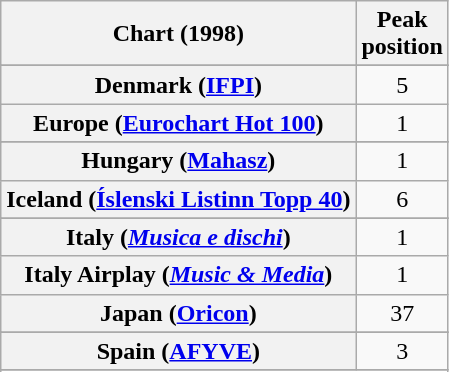<table class="wikitable sortable plainrowheaders" style="text-align:center">
<tr>
<th>Chart (1998)</th>
<th>Peak<br>position</th>
</tr>
<tr>
</tr>
<tr>
</tr>
<tr>
</tr>
<tr>
</tr>
<tr>
<th scope="row">Denmark (<a href='#'>IFPI</a>)</th>
<td>5</td>
</tr>
<tr>
<th scope="row">Europe (<a href='#'>Eurochart Hot 100</a>)</th>
<td>1</td>
</tr>
<tr>
</tr>
<tr>
</tr>
<tr>
<th scope="row">Hungary (<a href='#'>Mahasz</a>)</th>
<td>1</td>
</tr>
<tr>
<th scope="row">Iceland (<a href='#'>Íslenski Listinn Topp 40</a>)</th>
<td>6</td>
</tr>
<tr>
</tr>
<tr>
<th scope="row">Italy (<em><a href='#'>Musica e dischi</a></em>)</th>
<td>1</td>
</tr>
<tr>
<th scope="row">Italy Airplay (<em><a href='#'>Music & Media</a></em>)</th>
<td>1</td>
</tr>
<tr>
<th scope="row">Japan (<a href='#'>Oricon</a>)</th>
<td>37</td>
</tr>
<tr>
</tr>
<tr>
</tr>
<tr>
</tr>
<tr>
</tr>
<tr>
</tr>
<tr>
<th scope="row">Spain (<a href='#'>AFYVE</a>)</th>
<td>3</td>
</tr>
<tr>
</tr>
<tr>
</tr>
<tr>
</tr>
<tr>
</tr>
</table>
